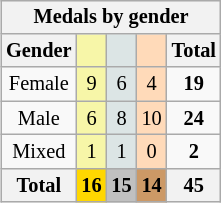<table class=wikitable style=font-size:85%;float:right;text-align:center>
<tr>
<th colspan=6>Medals by gender</th>
</tr>
<tr>
<th>Gender</th>
<td bgcolor=F7F6A8></td>
<td bgcolor=DCE5E5></td>
<td bgcolor=FFDAB9></td>
<th>Total</th>
</tr>
<tr>
<td>Female</td>
<td bgcolor=F7F6A8>9</td>
<td bgcolor=DCE5E5>6</td>
<td bgcolor=FFDAB9>4</td>
<td><strong>19</strong></td>
</tr>
<tr>
<td>Male</td>
<td bgcolor=F7F6A8>6</td>
<td bgcolor=DCE5E5>8</td>
<td bgcolor=FFDAB9>10</td>
<td><strong>24</strong></td>
</tr>
<tr>
<td>Mixed</td>
<td bgcolor=F7F6A8>1</td>
<td bgcolor=DCE5E5>1</td>
<td bgcolor=FFDAB9>0</td>
<td><strong>2</strong></td>
</tr>
<tr>
<th>Total</th>
<th style=background:gold><strong>16</strong></th>
<th style=background:silver><strong>15</strong></th>
<th style=background:#c96><strong>14</strong></th>
<th><strong>45</strong></th>
</tr>
</table>
